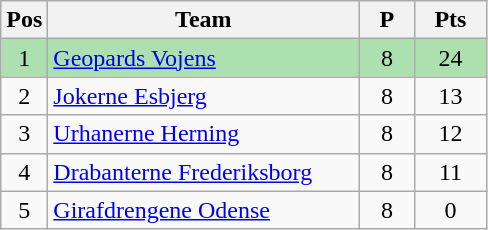<table class="wikitable" style="font-size: 100%">
<tr>
<th width=20>Pos</th>
<th width=200>Team</th>
<th width=30>P</th>
<th width=40>Pts</th>
</tr>
<tr align=center style="background:#ACE1AF;">
<td>1</td>
<td align="left"><a href='#'>Geopards Vojens</a></td>
<td>8</td>
<td>24</td>
</tr>
<tr align=center>
<td>2</td>
<td align="left"><a href='#'>Jokerne Esbjerg</a></td>
<td>8</td>
<td>13</td>
</tr>
<tr align=center>
<td>3</td>
<td align="left"><a href='#'>Urhanerne Herning</a></td>
<td>8</td>
<td>12</td>
</tr>
<tr align=center>
<td>4</td>
<td align="left"><a href='#'>Drabanterne Frederiksborg</a></td>
<td>8</td>
<td>11</td>
</tr>
<tr align=center>
<td>5</td>
<td align="left"><a href='#'>Girafdrengene Odense</a></td>
<td>8</td>
<td>0</td>
</tr>
</table>
